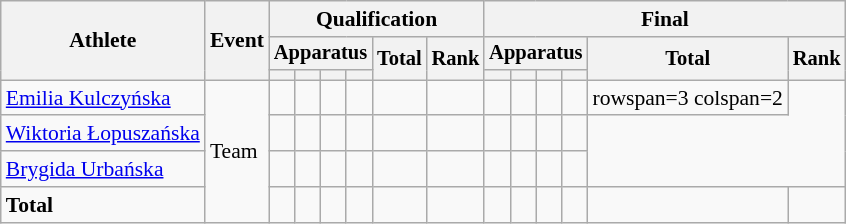<table class="wikitable" style="font-size:90%">
<tr>
<th rowspan=3>Athlete</th>
<th rowspan=3>Event</th>
<th colspan=6>Qualification</th>
<th colspan=6>Final</th>
</tr>
<tr style="font-size:95%">
<th colspan=4>Apparatus</th>
<th rowspan=2>Total</th>
<th rowspan=2>Rank</th>
<th colspan=4>Apparatus</th>
<th rowspan=2>Total</th>
<th rowspan=2>Rank</th>
</tr>
<tr style="font-size:95%">
<th></th>
<th></th>
<th></th>
<th></th>
<th></th>
<th></th>
<th></th>
<th></th>
</tr>
<tr align=center>
<td align=left><a href='#'>Emilia Kulczyńska</a></td>
<td align=left rowspan=4>Team</td>
<td></td>
<td></td>
<td></td>
<td></td>
<td></td>
<td></td>
<td></td>
<td></td>
<td></td>
<td></td>
<td>rowspan=3 colspan=2</td>
</tr>
<tr align=center>
<td align=left><a href='#'>Wiktoria Łopuszańska</a></td>
<td></td>
<td></td>
<td></td>
<td></td>
<td></td>
<td></td>
<td></td>
<td></td>
<td></td>
<td></td>
</tr>
<tr align=center>
<td align=left><a href='#'>Brygida Urbańska</a></td>
<td></td>
<td></td>
<td></td>
<td></td>
<td></td>
<td></td>
<td></td>
<td></td>
<td></td>
<td></td>
</tr>
<tr align=center>
<td align=left><strong>Total</strong></td>
<td></td>
<td></td>
<td></td>
<td></td>
<td></td>
<td></td>
<td></td>
<td></td>
<td></td>
<td></td>
<td></td>
<td></td>
</tr>
</table>
